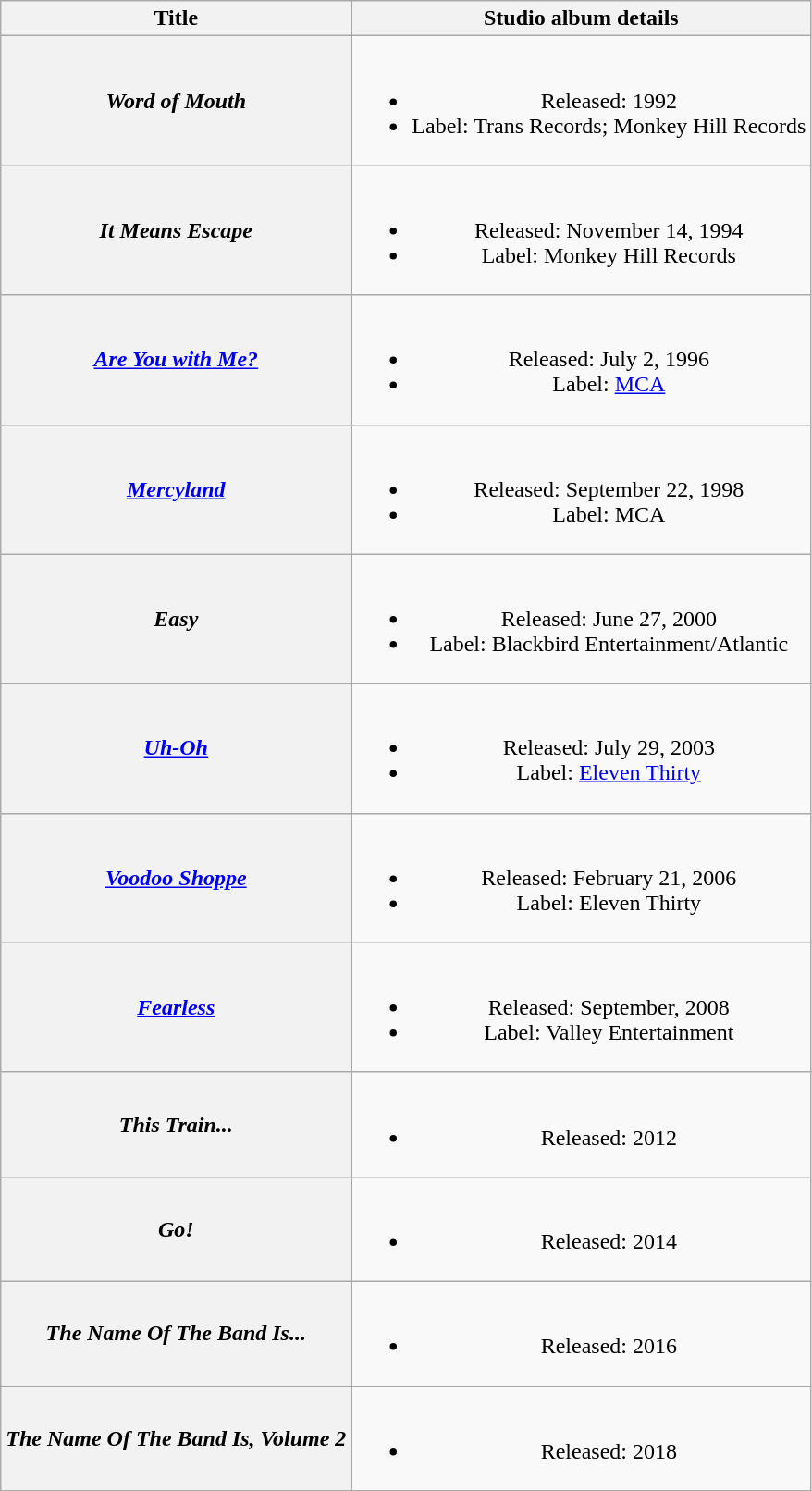<table class="wikitable plainrowheaders" style="text-align:center;">
<tr>
<th scope="col">Title</th>
<th scope="col">Studio album details</th>
</tr>
<tr>
<th scope="row"><em>Word of Mouth</em></th>
<td><br><ul><li>Released: 1992</li><li>Label: Trans Records; Monkey Hill Records</li></ul></td>
</tr>
<tr>
<th scope="row"><em>It Means Escape</em></th>
<td><br><ul><li>Released: November 14, 1994</li><li>Label: Monkey Hill Records</li></ul></td>
</tr>
<tr>
<th scope="row"><em><a href='#'>Are You with Me?</a></em></th>
<td><br><ul><li>Released: July 2, 1996</li><li>Label: <a href='#'>MCA</a></li></ul></td>
</tr>
<tr>
<th scope="row"><em><a href='#'>Mercyland</a></em></th>
<td><br><ul><li>Released: September 22, 1998</li><li>Label: MCA</li></ul></td>
</tr>
<tr>
<th scope="row"><em>Easy</em></th>
<td><br><ul><li>Released: June 27, 2000</li><li>Label: Blackbird Entertainment/Atlantic</li></ul></td>
</tr>
<tr>
<th scope="row"><em><a href='#'>Uh-Oh</a></em></th>
<td><br><ul><li>Released: July 29, 2003</li><li>Label: <a href='#'>Eleven Thirty</a></li></ul></td>
</tr>
<tr>
<th scope="row"><em><a href='#'>Voodoo Shoppe</a></em></th>
<td><br><ul><li>Released: February 21, 2006</li><li>Label: Eleven Thirty</li></ul></td>
</tr>
<tr>
<th scope="row"><em><a href='#'>Fearless</a></em></th>
<td><br><ul><li>Released: September, 2008</li><li>Label: Valley Entertainment</li></ul></td>
</tr>
<tr>
<th scope="row"><em>This Train...</em></th>
<td><br><ul><li>Released: 2012</li></ul></td>
</tr>
<tr>
<th scope="row"><em>Go!</em></th>
<td><br><ul><li>Released: 2014</li></ul></td>
</tr>
<tr>
<th scope="row"><em>The Name Of The Band Is...</em></th>
<td><br><ul><li>Released: 2016</li></ul></td>
</tr>
<tr>
<th scope="row"><em>The Name Of The Band Is, Volume 2</em></th>
<td><br><ul><li>Released: 2018</li></ul></td>
</tr>
</table>
